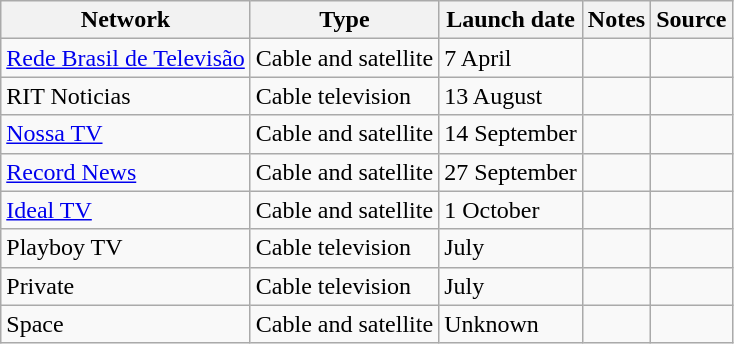<table class="wikitable sortable">
<tr>
<th>Network</th>
<th>Type</th>
<th>Launch date</th>
<th>Notes</th>
<th>Source</th>
</tr>
<tr>
<td><a href='#'>Rede Brasil de Televisão</a></td>
<td>Cable and satellite</td>
<td>7 April</td>
<td></td>
<td></td>
</tr>
<tr>
<td>RIT Noticias</td>
<td>Cable television</td>
<td>13 August</td>
<td></td>
<td></td>
</tr>
<tr>
<td><a href='#'>Nossa TV</a></td>
<td>Cable and satellite</td>
<td>14 September</td>
<td></td>
</tr>
<tr>
<td><a href='#'>Record News</a></td>
<td>Cable and satellite</td>
<td>27 September</td>
<td></td>
<td></td>
</tr>
<tr>
<td><a href='#'>Ideal TV</a></td>
<td>Cable and satellite</td>
<td>1 October</td>
<td></td>
<td></td>
</tr>
<tr>
<td>Playboy TV</td>
<td>Cable television</td>
<td>July</td>
<td></td>
<td></td>
</tr>
<tr>
<td>Private</td>
<td>Cable television</td>
<td>July</td>
<td></td>
<td></td>
</tr>
<tr>
<td>Space</td>
<td>Cable and satellite</td>
<td>Unknown</td>
<td></td>
<td></td>
</tr>
</table>
